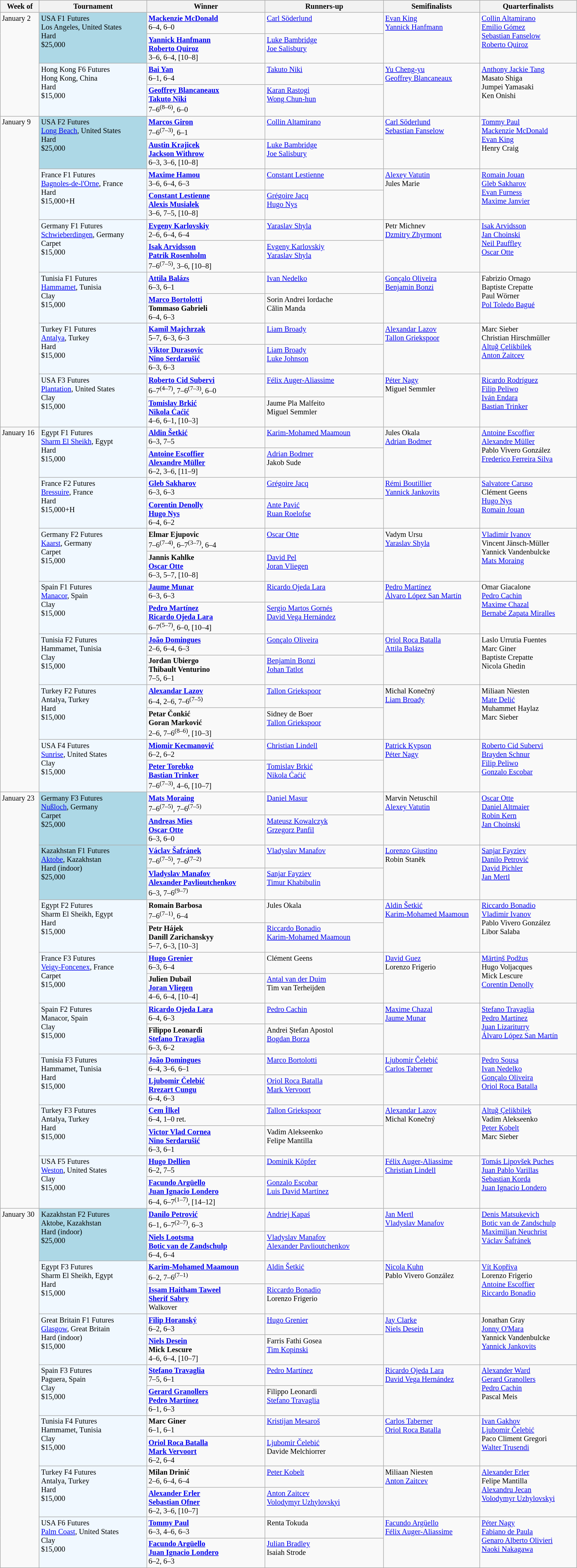<table class="wikitable" style="font-size:85%;">
<tr>
<th width="65">Week of</th>
<th style="width:190px;">Tournament</th>
<th style="width:210px;">Winner</th>
<th style="width:210px;">Runners-up</th>
<th style="width:170px;">Semifinalists</th>
<th style="width:170px;">Quarterfinalists</th>
</tr>
<tr valign=top>
<td rowspan=4>January 2</td>
<td rowspan="2" style="background:lightblue">USA F1 Futures<br>Los Angeles, United States <br> Hard <br> $25,000 <br> </td>
<td><strong> <a href='#'>Mackenzie McDonald</a></strong> <br> 6–4, 6–0</td>
<td> <a href='#'>Carl Söderlund</a></td>
<td rowspan=2> <a href='#'>Evan King</a> <br>  <a href='#'>Yannick Hanfmann</a></td>
<td rowspan=2> <a href='#'>Collin Altamirano</a> <br>  <a href='#'>Emilio Gómez</a> <br>  <a href='#'>Sebastian Fanselow</a> <br>  <a href='#'>Roberto Quiroz</a></td>
</tr>
<tr valign=top>
<td><strong> <a href='#'>Yannick Hanfmann</a> <br>  <a href='#'>Roberto Quiroz</a></strong> <br> 3–6, 6–4, [10–8]</td>
<td> <a href='#'>Luke Bambridge</a> <br>  <a href='#'>Joe Salisbury</a></td>
</tr>
<tr valign=top>
<td rowspan="2" style="background:#f0f8ff;">Hong Kong F6 Futures<br>Hong Kong, China <br> Hard <br> $15,000 <br> </td>
<td><strong> <a href='#'>Bai Yan</a></strong> <br> 6–1, 6–4</td>
<td> <a href='#'>Takuto Niki</a></td>
<td rowspan=2> <a href='#'>Yu Cheng-yu</a> <br>  <a href='#'>Geoffrey Blancaneaux</a></td>
<td rowspan=2> <a href='#'>Anthony Jackie Tang</a> <br>  Masato Shiga <br>  Jumpei Yamasaki <br>  Ken Onishi</td>
</tr>
<tr valign=top>
<td><strong> <a href='#'>Geoffrey Blancaneaux</a> <br>  <a href='#'>Takuto Niki</a></strong> <br> 7–6<sup>(8–6)</sup>, 6–0</td>
<td> <a href='#'>Karan Rastogi</a> <br>  <a href='#'>Wong Chun-hun</a></td>
</tr>
<tr valign=top>
<td rowspan=12>January 9</td>
<td rowspan="2" style="background:lightblue;">USA F2 Futures<br><a href='#'>Long Beach</a>, United States <br> Hard <br> $25,000 <br> </td>
<td><strong> <a href='#'>Marcos Giron</a></strong> <br> 7–6<sup>(7–3)</sup>, 6–1</td>
<td> <a href='#'>Collin Altamirano</a></td>
<td rowspan=2> <a href='#'>Carl Söderlund</a> <br>  <a href='#'>Sebastian Fanselow</a></td>
<td rowspan=2> <a href='#'>Tommy Paul</a> <br>  <a href='#'>Mackenzie McDonald</a> <br>  <a href='#'>Evan King</a> <br>  Henry Craig</td>
</tr>
<tr valign=top>
<td><strong> <a href='#'>Austin Krajicek</a> <br>  <a href='#'>Jackson Withrow</a></strong> <br> 6–3, 3–6, [10–8]</td>
<td> <a href='#'>Luke Bambridge</a> <br>  <a href='#'>Joe Salisbury</a></td>
</tr>
<tr valign=top>
<td rowspan="2" style="background:#f0f8ff;">France F1 Futures<br><a href='#'>Bagnoles-de-l'Orne</a>, France <br> Hard <br> $15,000+H <br> </td>
<td><strong> <a href='#'>Maxime Hamou</a></strong> <br> 3–6, 6–4, 6–3</td>
<td> <a href='#'>Constant Lestienne</a></td>
<td rowspan=2> <a href='#'>Alexey Vatutin</a> <br>  Jules Marie</td>
<td rowspan=2> <a href='#'>Romain Jouan</a> <br>  <a href='#'>Gleb Sakharov</a> <br>  <a href='#'>Evan Furness</a> <br>  <a href='#'>Maxime Janvier</a></td>
</tr>
<tr valign=top>
<td><strong> <a href='#'>Constant Lestienne</a> <br>  <a href='#'>Alexis Musialek</a></strong> <br> 3–6, 7–5, [10–8]</td>
<td> <a href='#'>Grégoire Jacq</a> <br>  <a href='#'>Hugo Nys</a></td>
</tr>
<tr valign=top>
<td rowspan="2" style="background:#f0f8ff;">Germany F1 Futures<br><a href='#'>Schwieberdingen</a>, Germany <br> Carpet <br> $15,000 <br> </td>
<td><strong> <a href='#'>Evgeny Karlovskiy</a></strong> <br> 2–6, 6–4, 6–4</td>
<td> <a href='#'>Yaraslav Shyla</a></td>
<td rowspan=2> Petr Michnev <br>  <a href='#'>Dzmitry Zhyrmont</a></td>
<td rowspan=2> <a href='#'>Isak Arvidsson</a> <br>  <a href='#'>Jan Choinski</a> <br>  <a href='#'>Neil Pauffley</a> <br>  <a href='#'>Oscar Otte</a></td>
</tr>
<tr valign=top>
<td><strong> <a href='#'>Isak Arvidsson</a> <br>  <a href='#'>Patrik Rosenholm</a></strong> <br> 7–6<sup>(7–5)</sup>, 3–6, [10–8]</td>
<td> <a href='#'>Evgeny Karlovskiy</a> <br>  <a href='#'>Yaraslav Shyla</a></td>
</tr>
<tr valign=top>
<td rowspan="2" style="background:#f0f8ff;">Tunisia F1 Futures<br><a href='#'>Hammamet</a>, Tunisia <br> Clay <br> $15,000 <br> </td>
<td><strong> <a href='#'>Attila Balázs</a></strong> <br> 6–3, 6–1</td>
<td> <a href='#'>Ivan Nedelko</a></td>
<td rowspan=2> <a href='#'>Gonçalo Oliveira</a> <br>  <a href='#'>Benjamin Bonzi</a></td>
<td rowspan=2> Fabrizio Ornago <br>  Baptiste Crepatte <br>  Paul Wörner <br>  <a href='#'>Pol Toledo Bagué</a></td>
</tr>
<tr valign=top>
<td><strong> <a href='#'>Marco Bortolotti</a> <br>  Tommaso Gabrieli</strong> <br> 6–4, 6–3</td>
<td> Sorin Andrei Iordache <br>  Călin Manda</td>
</tr>
<tr valign=top>
<td rowspan="2" style="background:#f0f8ff;">Turkey F1 Futures<br><a href='#'>Antalya</a>, Turkey <br> Hard <br> $15,000 <br> </td>
<td><strong> <a href='#'>Kamil Majchrzak</a></strong> <br> 5–7, 6–3, 6–3</td>
<td> <a href='#'>Liam Broady</a></td>
<td rowspan=2> <a href='#'>Alexandar Lazov</a> <br>  <a href='#'>Tallon Griekspoor</a></td>
<td rowspan=2> Marc Sieber <br>  Christian Hirschmüller <br>  <a href='#'>Altuğ Çelikbilek</a> <br>  <a href='#'>Anton Zaitcev</a></td>
</tr>
<tr valign=top>
<td><strong> <a href='#'>Viktor Durasovic</a> <br>  <a href='#'>Nino Serdarušić</a></strong> <br> 6–3, 6–3</td>
<td> <a href='#'>Liam Broady</a> <br>  <a href='#'>Luke Johnson</a></td>
</tr>
<tr valign=top>
<td rowspan="2" style="background:#f0f8ff;">USA F3 Futures<br><a href='#'>Plantation</a>, United States <br> Clay <br> $15,000 <br> </td>
<td><strong> <a href='#'>Roberto Cid Subervi</a></strong> <br> 6–7<sup>(4–7)</sup>, 7–6<sup>(7–3)</sup>, 6–0</td>
<td> <a href='#'>Félix Auger-Aliassime</a></td>
<td rowspan=2> <a href='#'>Péter Nagy</a> <br>  Miguel Semmler</td>
<td rowspan=2> <a href='#'>Ricardo Rodríguez</a> <br>  <a href='#'>Filip Peliwo</a> <br>  <a href='#'>Iván Endara</a> <br>  <a href='#'>Bastian Trinker</a></td>
</tr>
<tr valign=top>
<td><strong> <a href='#'>Tomislav Brkić</a> <br>  <a href='#'>Nikola Ćaćić</a></strong> <br> 4–6, 6–1, [10–3]</td>
<td> Jaume Pla Malfeito <br>  Miguel Semmler</td>
</tr>
<tr valign=top>
<td rowspan=14>January 16</td>
<td rowspan="2" style="background:#f0f8ff;">Egypt F1 Futures<br><a href='#'>Sharm El Sheikh</a>, Egypt <br> Hard <br> $15,000 <br> </td>
<td><strong> <a href='#'>Aldin Šetkić</a></strong> <br> 6–3, 7–5</td>
<td> <a href='#'>Karim-Mohamed Maamoun</a></td>
<td rowspan=2> Jules Okala <br>  <a href='#'>Adrian Bodmer</a></td>
<td rowspan=2> <a href='#'>Antoine Escoffier</a> <br>  <a href='#'>Alexandre Müller</a> <br>  Pablo Vivero González <br>  <a href='#'>Frederico Ferreira Silva</a></td>
</tr>
<tr valign=top>
<td><strong> <a href='#'>Antoine Escoffier</a> <br>  <a href='#'>Alexandre Müller</a></strong> <br> 6–2, 3–6, [11–9]</td>
<td> <a href='#'>Adrian Bodmer</a> <br>  Jakob Sude</td>
</tr>
<tr valign=top>
<td rowspan="2" style="background:#f0f8ff;">France F2 Futures<br><a href='#'>Bressuire</a>, France <br> Hard <br> $15,000+H <br> </td>
<td><strong> <a href='#'>Gleb Sakharov</a></strong> <br> 6–3, 6–3</td>
<td> <a href='#'>Grégoire Jacq</a></td>
<td rowspan=2> <a href='#'>Rémi Boutillier</a> <br>  <a href='#'>Yannick Jankovits</a></td>
<td rowspan=2> <a href='#'>Salvatore Caruso</a> <br>  Clément Geens <br>  <a href='#'>Hugo Nys</a> <br>  <a href='#'>Romain Jouan</a></td>
</tr>
<tr valign=top>
<td><strong> <a href='#'>Corentin Denolly</a> <br>  <a href='#'>Hugo Nys</a></strong> <br> 6–4, 6–2</td>
<td> <a href='#'>Ante Pavić</a> <br>  <a href='#'>Ruan Roelofse</a></td>
</tr>
<tr valign=top>
<td rowspan="2" style="background:#f0f8ff;">Germany F2 Futures<br><a href='#'>Kaarst</a>, Germany <br> Carpet <br> $15,000 <br> </td>
<td><strong> Elmar Ejupovic</strong> <br> 7–6<sup>(7–4)</sup>, 6–7<sup>(3–7)</sup>, 6–4</td>
<td> <a href='#'>Oscar Otte</a></td>
<td rowspan=2> Vadym Ursu <br>  <a href='#'>Yaraslav Shyla</a></td>
<td rowspan=2> <a href='#'>Vladimir Ivanov</a> <br>  Vincent Jänsch-Müller <br>  Yannick Vandenbulcke <br>  <a href='#'>Mats Moraing</a></td>
</tr>
<tr valign=top>
<td><strong> Jannis Kahlke <br>  <a href='#'>Oscar Otte</a></strong> <br> 6–3, 5–7, [10–8]</td>
<td> <a href='#'>David Pel</a> <br>  <a href='#'>Joran Vliegen</a></td>
</tr>
<tr valign=top>
<td rowspan="2" style="background:#f0f8ff;">Spain F1 Futures<br><a href='#'>Manacor</a>, Spain <br> Clay <br> $15,000 <br> </td>
<td><strong> <a href='#'>Jaume Munar</a></strong> <br> 6–3, 6–3</td>
<td> <a href='#'>Ricardo Ojeda Lara</a></td>
<td rowspan=2> <a href='#'>Pedro Martínez</a> <br>  <a href='#'>Álvaro López San Martín</a></td>
<td rowspan=2> Omar Giacalone <br>  <a href='#'>Pedro Cachin</a> <br>  <a href='#'>Maxime Chazal</a> <br>  <a href='#'>Bernabé Zapata Miralles</a></td>
</tr>
<tr valign=top>
<td><strong> <a href='#'>Pedro Martínez</a> <br>  <a href='#'>Ricardo Ojeda Lara</a></strong> <br> 6–7<sup>(5–7)</sup>, 6–0, [10–4]</td>
<td> <a href='#'>Sergio Martos Gornés</a> <br>  <a href='#'>David Vega Hernández</a></td>
</tr>
<tr valign=top>
<td rowspan="2" style="background:#f0f8ff;">Tunisia F2 Futures<br>Hammamet, Tunisia <br> Clay <br> $15,000 <br> </td>
<td><strong> <a href='#'>João Domingues</a></strong> <br> 2–6, 6–4, 6–3</td>
<td> <a href='#'>Gonçalo Oliveira</a></td>
<td rowspan=2> <a href='#'>Oriol Roca Batalla</a> <br>  <a href='#'>Attila Balázs</a></td>
<td rowspan=2> Laslo Urrutia Fuentes <br>  Marc Giner <br>  Baptiste Crepatte <br>  Nicola Ghedin</td>
</tr>
<tr valign=top>
<td><strong> Jordan Ubiergo <br>  Thibault Venturino</strong> <br> 7–5, 6–1</td>
<td> <a href='#'>Benjamin Bonzi</a> <br>  <a href='#'>Johan Tatlot</a></td>
</tr>
<tr valign=top>
<td rowspan="2" style="background:#f0f8ff;">Turkey F2 Futures<br>Antalya, Turkey <br> Hard <br> $15,000 <br> </td>
<td><strong> <a href='#'>Alexandar Lazov</a></strong> <br> 6–4, 2–6, 7–6<sup>(7–5)</sup></td>
<td> <a href='#'>Tallon Griekspoor</a></td>
<td rowspan=2> Michal Konečný <br>  <a href='#'>Liam Broady</a></td>
<td rowspan=2> Miliaan Niesten <br>  <a href='#'>Mate Delić</a> <br>  Muhammet Haylaz <br>  Marc Sieber</td>
</tr>
<tr valign=top>
<td><strong> Petar Čonkić <br>  Goran Marković</strong> <br> 2–6, 7–6<sup>(8–6)</sup>, [10–3]</td>
<td> Sidney de Boer <br>  <a href='#'>Tallon Griekspoor</a></td>
</tr>
<tr valign=top>
<td rowspan="2" style="background:#f0f8ff;">USA F4 Futures<br><a href='#'>Sunrise</a>, United States <br> Clay <br> $15,000 <br> </td>
<td><strong> <a href='#'>Miomir Kecmanović</a></strong> <br> 6–2, 6–2</td>
<td> <a href='#'>Christian Lindell</a></td>
<td rowspan=2> <a href='#'>Patrick Kypson</a> <br>  <a href='#'>Péter Nagy</a></td>
<td rowspan=2> <a href='#'>Roberto Cid Subervi</a> <br>  <a href='#'>Brayden Schnur</a> <br>  <a href='#'>Filip Peliwo</a> <br>  <a href='#'>Gonzalo Escobar</a></td>
</tr>
<tr valign=top>
<td><strong> <a href='#'>Peter Torebko</a> <br>  <a href='#'>Bastian Trinker</a></strong> <br> 7–6<sup>(7–3)</sup>, 4–6, [10–7]</td>
<td> <a href='#'>Tomislav Brkić</a> <br>  <a href='#'>Nikola Ćaćić</a></td>
</tr>
<tr valign=top>
<td rowspan=16>January 23</td>
<td rowspan="2" style="background:lightblue;">Germany F3 Futures <br> <a href='#'>Nußloch</a>, Germany <br> Carpet <br> $25,000 <br> </td>
<td><strong> <a href='#'>Mats Moraing</a></strong> <br> 7–6<sup>(7–5)</sup>, 7–6<sup>(7–5)</sup></td>
<td> <a href='#'>Daniel Masur</a></td>
<td rowspan=2> Marvin Netuschil <br>  <a href='#'>Alexey Vatutin</a></td>
<td rowspan=2> <a href='#'>Oscar Otte</a> <br> <a href='#'>Daniel Altmaier</a> <br>  <a href='#'>Robin Kern</a> <br> <a href='#'>Jan Choinski</a></td>
</tr>
<tr valign=top>
<td><strong> <a href='#'>Andreas Mies</a> <br>  <a href='#'>Oscar Otte</a></strong> <br> 6–3, 6–0</td>
<td> <a href='#'>Mateusz Kowalczyk</a> <br>  <a href='#'>Grzegorz Panfil</a></td>
</tr>
<tr valign=top>
<td rowspan="2" style="background:lightblue;">Kazakhstan F1 Futures<br><a href='#'>Aktobe</a>, Kazakhstan <br> Hard (indoor) <br> $25,000 <br> </td>
<td><strong> <a href='#'>Václav Šafránek</a></strong> <br> 7–6<sup>(7–5)</sup>, 7–6<sup>(7–2)</sup></td>
<td> <a href='#'>Vladyslav Manafov</a></td>
<td rowspan=2> <a href='#'>Lorenzo Giustino</a> <br>  Robin Staněk</td>
<td rowspan=2> <a href='#'>Sanjar Fayziev</a> <br>  <a href='#'>Danilo Petrović</a> <br>  <a href='#'>David Pichler</a> <br>  <a href='#'>Jan Mertl</a></td>
</tr>
<tr valign=top>
<td><strong> <a href='#'>Vladyslav Manafov</a> <br>  <a href='#'>Alexander Pavlioutchenkov</a></strong> <br> 6–3, 7–6<sup>(9–7)</sup></td>
<td> <a href='#'>Sanjar Fayziev</a> <br>  <a href='#'>Timur Khabibulin</a></td>
</tr>
<tr valign=top>
<td rowspan="2" style="background:#f0f8ff;">Egypt F2 Futures<br>Sharm El Sheikh, Egypt <br> Hard <br> $15,000 <br> </td>
<td><strong> Romain Barbosa</strong> <br> 7–6<sup>(7–1)</sup>, 6–4</td>
<td> Jules Okala</td>
<td rowspan=2> <a href='#'>Aldin Šetkić</a> <br>  <a href='#'>Karim-Mohamed Maamoun</a></td>
<td rowspan=2> <a href='#'>Riccardo Bonadio</a> <br>  <a href='#'>Vladimir Ivanov</a> <br>  Pablo Vivero González <br>  Libor Salaba</td>
</tr>
<tr valign=top>
<td><strong> Petr Hájek <br>  Danill Zarichanskyy</strong> <br> 5–7, 6–3, [10–3]</td>
<td> <a href='#'>Riccardo Bonadio</a> <br>  <a href='#'>Karim-Mohamed Maamoun</a></td>
</tr>
<tr valign=top>
<td rowspan="2" style="background:#f0f8ff;">France F3 Futures<br><a href='#'>Veigy-Foncenex</a>, France <br> Carpet <br> $15,000 <br> </td>
<td><strong> <a href='#'>Hugo Grenier</a></strong> <br> 6–3, 6–4</td>
<td> Clément Geens</td>
<td rowspan=2> <a href='#'>David Guez</a> <br>  Lorenzo Frigerio</td>
<td rowspan=2> <a href='#'>Mārtiņš Podžus</a> <br>  Hugo Voljacques<br>  Mick Lescure <br>  <a href='#'>Corentin Denolly</a></td>
</tr>
<tr valign=top>
<td><strong> Julien Dubail <br>  <a href='#'>Joran Vliegen</a></strong> <br> 4–6, 6–4, [10–4]</td>
<td> <a href='#'>Antal van der Duim</a> <br>  Tim van Terheijden</td>
</tr>
<tr valign=top>
<td rowspan="2" style="background:#f0f8ff;">Spain F2 Futures<br>Manacor, Spain <br> Clay <br> $15,000 <br> </td>
<td><strong> <a href='#'>Ricardo Ojeda Lara</a></strong> <br> 6–4, 6–3</td>
<td> <a href='#'>Pedro Cachin</a></td>
<td rowspan=2> <a href='#'>Maxime Chazal</a> <br>  <a href='#'>Jaume Munar</a></td>
<td rowspan=2> <a href='#'>Stefano Travaglia</a> <br>  <a href='#'>Pedro Martínez</a> <br>  <a href='#'>Juan Lizariturry</a> <br>  <a href='#'>Álvaro López San Martín</a></td>
</tr>
<tr valign=top>
<td><strong> Filippo Leonardi <br>  <a href='#'>Stefano Travaglia</a></strong> <br> 6–3, 6–2</td>
<td> Andrei Ștefan Apostol<br>  <a href='#'>Bogdan Borza</a></td>
</tr>
<tr valign=top>
<td rowspan="2" style="background:#f0f8ff;">Tunisia F3 Futures<br>Hammamet, Tunisia <br> Hard <br> $15,000 <br> </td>
<td><strong> <a href='#'>João Domingues</a></strong> <br> 6–4, 3–6, 6–1</td>
<td> <a href='#'>Marco Bortolotti</a></td>
<td rowspan=2> <a href='#'>Ljubomir Čelebić</a> <br>  <a href='#'>Carlos Taberner</a></td>
<td rowspan=2> <a href='#'>Pedro Sousa</a> <br>  <a href='#'>Ivan Nedelko</a> <br>  <a href='#'>Gonçalo Oliveira</a> <br>  <a href='#'>Oriol Roca Batalla</a></td>
</tr>
<tr valign=top>
<td><strong> <a href='#'>Ljubomir Čelebić</a> <br>  <a href='#'>Rrezart Cungu</a></strong> <br> 6–4, 6–3</td>
<td> <a href='#'>Oriol Roca Batalla</a> <br>  <a href='#'>Mark Vervoort</a></td>
</tr>
<tr valign=top>
<td rowspan="2" style="background:#f0f8ff;">Turkey F3 Futures<br>Antalya, Turkey <br> Hard <br> $15,000 <br> </td>
<td><strong> <a href='#'>Cem İlkel</a></strong> <br> 6–4, 1–0 ret.</td>
<td> <a href='#'>Tallon Griekspoor</a></td>
<td rowspan=2> <a href='#'>Alexandar Lazov</a> <br>  Michal Konečný</td>
<td rowspan=2> <a href='#'>Altuğ Çelikbilek</a> <br>  Vadim Alekseenko <br>  <a href='#'>Peter Kobelt</a> <br>  Marc Sieber</td>
</tr>
<tr valign=top>
<td><strong> <a href='#'>Victor Vlad Cornea</a> <br>  <a href='#'>Nino Serdarušić</a></strong> <br> 6–3, 6–1</td>
<td> Vadim Alekseenko <br>  Felipe Mantilla</td>
</tr>
<tr valign=top>
<td rowspan="2" style="background:#f0f8ff;">USA F5 Futures<br><a href='#'>Weston</a>, United States <br> Clay <br> $15,000 <br> </td>
<td><strong> <a href='#'>Hugo Dellien</a></strong> <br> 6–2, 7–5</td>
<td> <a href='#'>Dominik Köpfer</a></td>
<td rowspan=2> <a href='#'>Félix Auger-Aliassime</a> <br>  <a href='#'>Christian Lindell</a></td>
<td rowspan=2> <a href='#'>Tomás Lipovšek Puches</a><br>  <a href='#'>Juan Pablo Varillas</a> <br> <a href='#'>Sebastian Korda</a> <br>  <a href='#'>Juan Ignacio Londero</a></td>
</tr>
<tr valign=top>
<td><strong> <a href='#'>Facundo Argüello</a> <br>  <a href='#'>Juan Ignacio Londero</a></strong> <br> 6–4, 6–7<sup>(1–7)</sup>, [14–12]</td>
<td> <a href='#'>Gonzalo Escobar</a> <br>  <a href='#'>Luis David Martínez</a></td>
</tr>
<tr valign=top>
<td rowspan=14>January 30</td>
<td rowspan="2" style="background:lightblue;">Kazakhstan F2 Futures <br> Aktobe, Kazakhstan <br> Hard (indoor) <br> $25,000 <br> </td>
<td><strong> <a href='#'>Danilo Petrović</a></strong> <br>6–1, 6–7<sup>(2–7)</sup>, 6–3</td>
<td> <a href='#'>Andriej Kapaś</a></td>
<td rowspan=2> <a href='#'>Jan Mertl</a> <br>  <a href='#'>Vladyslav Manafov</a></td>
<td rowspan=2> <a href='#'>Denis Matsukevich</a> <br>  <a href='#'>Botic van de Zandschulp</a> <br>  <a href='#'>Maximilian Neuchrist</a> <br>  <a href='#'>Václav Šafránek</a></td>
</tr>
<tr valign=top>
<td><strong> <a href='#'>Niels Lootsma</a> <br>  <a href='#'>Botic van de Zandschulp</a></strong> <br> 6–4, 6–4</td>
<td> <a href='#'>Vladyslav Manafov</a> <br>  <a href='#'>Alexander Pavlioutchenkov</a></td>
</tr>
<tr valign=top>
<td rowspan="2" style="background:#f0f8ff;">Egypt F3 Futures <br> Sharm El Sheikh, Egypt <br> Hard <br> $15,000 <br> </td>
<td><strong> <a href='#'>Karim-Mohamed Maamoun</a></strong><br>6–2, 7–6<sup>(7–1)</sup></td>
<td> <a href='#'>Aldin Šetkić</a></td>
<td rowspan=2> <a href='#'>Nicola Kuhn</a> <br>  Pablo Vivero González</td>
<td rowspan=2> <a href='#'>Vít Kopřiva</a> <br>  Lorenzo Frigerio <br> <a href='#'>Antoine Escoffier</a> <br>  <a href='#'>Riccardo Bonadio</a></td>
</tr>
<tr valign=top>
<td><strong> <a href='#'>Issam Haitham Taweel</a> <br>  <a href='#'>Sherif Sabry</a></strong><br>Walkover</td>
<td> <a href='#'>Riccardo Bonadio</a><br> Lorenzo Frigerio</td>
</tr>
<tr valign=top>
<td rowspan="2" style="background:#f0f8ff;">Great Britain F1 Futures<br><a href='#'>Glasgow</a>, Great Britain <br> Hard (indoor) <br> $15,000 <br> </td>
<td><strong> <a href='#'>Filip Horanský</a></strong><br>6–2, 6–3</td>
<td> <a href='#'>Hugo Grenier</a></td>
<td rowspan=2> <a href='#'>Jay Clarke</a> <br>  <a href='#'>Niels Desein</a></td>
<td rowspan=2> Jonathan Gray <br>  <a href='#'>Jonny O'Mara</a> <br>  Yannick Vandenbulcke <br>  <a href='#'>Yannick Jankovits</a></td>
</tr>
<tr valign=top>
<td><strong> <a href='#'>Niels Desein</a> <br>  Mick Lescure</strong> <br> 4–6, 6–4, [10–7]</td>
<td> Farris Fathi Gosea <br>  <a href='#'>Tim Kopinski</a></td>
</tr>
<tr valign=top>
<td rowspan="2" style="background:#f0f8ff;">Spain F3 Futures<br>Paguera, Spain <br> Clay <br> $15,000 <br> </td>
<td><strong> <a href='#'>Stefano Travaglia</a></strong><br>7–5, 6–1</td>
<td> <a href='#'>Pedro Martínez</a></td>
<td rowspan=2> <a href='#'>Ricardo Ojeda Lara</a> <br>  <a href='#'>David Vega Hernández</a></td>
<td rowspan=2> <a href='#'>Alexander Ward</a> <br>  <a href='#'>Gerard Granollers</a> <br>  <a href='#'>Pedro Cachin</a> <br>  Pascal Meis</td>
</tr>
<tr valign=top>
<td><strong> <a href='#'>Gerard Granollers</a> <br>  <a href='#'>Pedro Martínez</a></strong> <br> 6–1, 6–3</td>
<td> Filippo Leonardi <br>  <a href='#'>Stefano Travaglia</a></td>
</tr>
<tr valign=top>
<td rowspan="2" style="background:#f0f8ff;">Tunisia F4 Futures<br>Hammamet, Tunisia <br> Clay <br> $15,000 <br> </td>
<td><strong> Marc Giner</strong><br>6–1, 6–1</td>
<td> <a href='#'>Kristijan Mesaroš</a></td>
<td rowspan=2> <a href='#'>Carlos Taberner</a> <br>  <a href='#'>Oriol Roca Batalla</a></td>
<td rowspan=2> <a href='#'>Ivan Gakhov</a> <br>  <a href='#'>Ljubomir Čelebić</a> <br>  Paco Climent Gregori <br>  <a href='#'>Walter Trusendi</a></td>
</tr>
<tr valign=top>
<td><strong> <a href='#'>Oriol Roca Batalla</a> <br>  <a href='#'>Mark Vervoort</a></strong> <br>6–2, 6–4</td>
<td> <a href='#'>Ljubomir Čelebić</a> <br>  Davide Melchiorrer</td>
</tr>
<tr valign=top>
<td rowspan="2" style="background:#f0f8ff;">Turkey F4 Futures<br>Antalya, Turkey <br> Hard <br> $15,000 <br> </td>
<td><strong> Milan Drinić</strong><br>2–6, 6–4, 6–4</td>
<td> <a href='#'>Peter Kobelt</a></td>
<td rowspan=2> Miliaan Niesten <br> <a href='#'>Anton Zaitcev</a></td>
<td rowspan=2> <a href='#'>Alexander Erler</a> <br>  Felipe Mantilla <br>  <a href='#'>Alexandru Jecan</a> <br>  <a href='#'>Volodymyr Uzhylovskyi</a></td>
</tr>
<tr valign=top>
<td><strong> <a href='#'>Alexander Erler</a> <br>  <a href='#'>Sebastian Ofner</a></strong> <br> 6–2, 3–6, [10–7]</td>
<td> <a href='#'>Anton Zaitcev</a> <br>  <a href='#'>Volodymyr Uzhylovskyi</a></td>
</tr>
<tr valign=top>
<td rowspan="2" style="background:#f0f8ff;">USA F6 Futures <br> <a href='#'>Palm Coast</a>, United States <br> Clay <br> $15,000 <br> </td>
<td><strong> <a href='#'>Tommy Paul</a></strong><br>6–3, 4–6, 6–3</td>
<td> Renta Tokuda</td>
<td rowspan=2> <a href='#'>Facundo Argüello</a> <br>  <a href='#'>Félix Auger-Aliassime</a></td>
<td rowspan=2> <a href='#'>Péter Nagy</a> <br>  <a href='#'>Fabiano de Paula</a> <br>  <a href='#'>Genaro Alberto Olivieri</a> <br>  <a href='#'>Naoki Nakagawa</a></td>
</tr>
<tr valign=top>
<td><strong> <a href='#'>Facundo Argüello</a> <br>  <a href='#'>Juan Ignacio Londero</a></strong> <br> 6–2, 6–3</td>
<td> <a href='#'>Julian Bradley</a> <br>  Isaiah Strode</td>
</tr>
</table>
